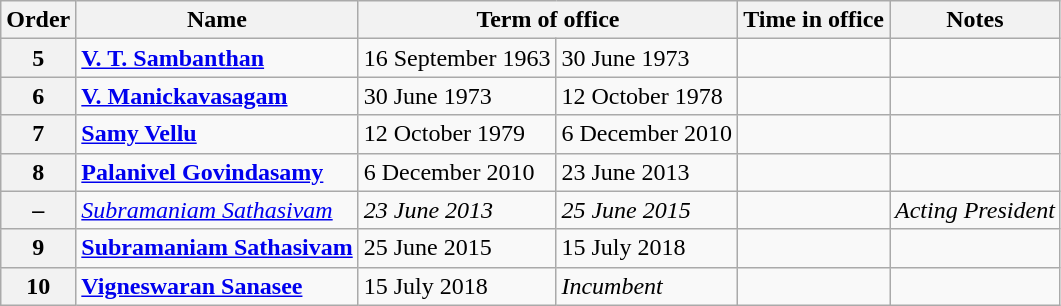<table class="wikitable">
<tr>
<th>Order</th>
<th>Name</th>
<th colspan="2">Term of office</th>
<th>Time in office</th>
<th>Notes</th>
</tr>
<tr>
<th>5</th>
<td><strong><a href='#'>V. T. Sambanthan</a></strong></td>
<td>16 September 1963</td>
<td>30 June 1973</td>
<td></td>
<td></td>
</tr>
<tr>
<th>6</th>
<td><strong><a href='#'>V. Manickavasagam</a></strong></td>
<td>30 June 1973</td>
<td>12 October 1978</td>
<td></td>
<td></td>
</tr>
<tr>
<th>7</th>
<td><strong><a href='#'>Samy Vellu</a></strong></td>
<td>12 October 1979</td>
<td>6 December 2010</td>
<td></td>
<td></td>
</tr>
<tr>
<th>8</th>
<td><strong><a href='#'>Palanivel Govindasamy</a></strong></td>
<td>6 December 2010</td>
<td>23 June 2013</td>
<td></td>
<td></td>
</tr>
<tr>
<th>–</th>
<td><em><a href='#'>Subramaniam Sathasivam</a></em></td>
<td><em>23 June 2013</em></td>
<td><em>25 June 2015</em></td>
<td><em></em></td>
<td><em>Acting President</em></td>
</tr>
<tr>
<th>9</th>
<td><strong><a href='#'>Subramaniam Sathasivam</a></strong></td>
<td>25 June 2015</td>
<td>15 July 2018</td>
<td></td>
<td></td>
</tr>
<tr>
<th>10</th>
<td><strong><a href='#'>Vigneswaran Sanasee</a></strong></td>
<td>15 July 2018</td>
<td><em>Incumbent</em></td>
<td></td>
<td></td>
</tr>
</table>
